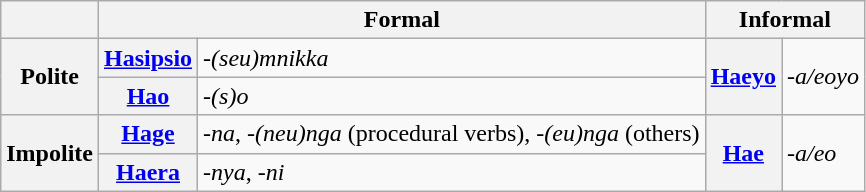<table class="wikitable">
<tr>
<th></th>
<th colspan="2">Formal</th>
<th colspan="2">Informal</th>
</tr>
<tr>
<th rowspan="2">Polite</th>
<th><a href='#'>Hasipsio</a></th>
<td> <em>-(seu)mnikka</em></td>
<th rowspan="2"><a href='#'>Haeyo</a></th>
<td rowspan="2"> <em>-a/eoyo</em></td>
</tr>
<tr>
<th><a href='#'>Hao</a></th>
<td> <em>-(s)o</em></td>
</tr>
<tr>
<th rowspan="2">Impolite</th>
<th><a href='#'>Hage</a></th>
<td> <em>-na</em>,  <em>-(neu)nga</em> (procedural verbs),  <em>-(eu)nga</em> (others)</td>
<th rowspan="2"><a href='#'>Hae</a></th>
<td rowspan="2"> <em>-a/eo</em></td>
</tr>
<tr>
<th><a href='#'>Haera</a></th>
<td> <em>-nya</em>,  <em>-ni</em></td>
</tr>
</table>
